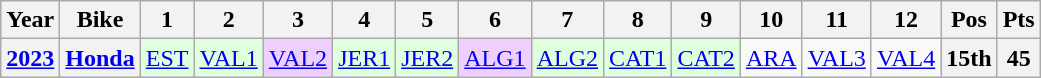<table class="wikitable" style="text-align:center;">
<tr>
<th>Year</th>
<th>Bike</th>
<th>1</th>
<th>2</th>
<th>3</th>
<th>4</th>
<th>5</th>
<th>6</th>
<th>7</th>
<th>8</th>
<th>9</th>
<th>10</th>
<th>11</th>
<th>12</th>
<th>Pos</th>
<th>Pts</th>
</tr>
<tr>
<th><a href='#'>2023</a></th>
<th><a href='#'>Honda</a></th>
<td style="background:#dfffdf;"><a href='#'>EST</a><br></td>
<td style="background:#dfffdf;"><a href='#'>VAL1</a><br></td>
<td style="background:#efcfff;"><a href='#'>VAL2</a><br></td>
<td style="background:#dfffdf;"><a href='#'>JER1</a><br></td>
<td style="background:#dfffdf;"><a href='#'>JER2</a><br></td>
<td style="background:#efcfff;"><a href='#'>ALG1</a><br></td>
<td style="background:#dfffdf;"><a href='#'>ALG2</a><br></td>
<td style="background:#dfffdf;"><a href='#'>CAT1</a><br></td>
<td style="background:#dfffdf;"><a href='#'>CAT2</a><br></td>
<td><a href='#'>ARA</a></td>
<td><a href='#'>VAL3</a></td>
<td><a href='#'>VAL4</a></td>
<th>15th</th>
<th>45</th>
</tr>
</table>
